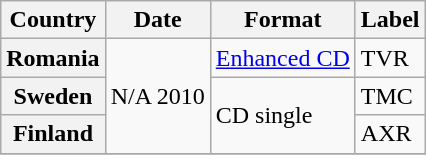<table class="wikitable plainrowheaders unsortable">
<tr>
<th scope="col">Country</th>
<th scope="col">Date</th>
<th scope="col">Format</th>
<th scope="col">Label</th>
</tr>
<tr>
<th scope="row">Romania</th>
<td rowspan="3">N/A 2010</td>
<td rowspan="1"><a href='#'>Enhanced CD</a></td>
<td rowspan="1">TVR</td>
</tr>
<tr>
<th scope="row">Sweden</th>
<td rowspan="2">CD single</td>
<td rowspan="1">TMC</td>
</tr>
<tr>
<th scope="row">Finland</th>
<td rowspan="1">AXR</td>
</tr>
<tr>
</tr>
</table>
